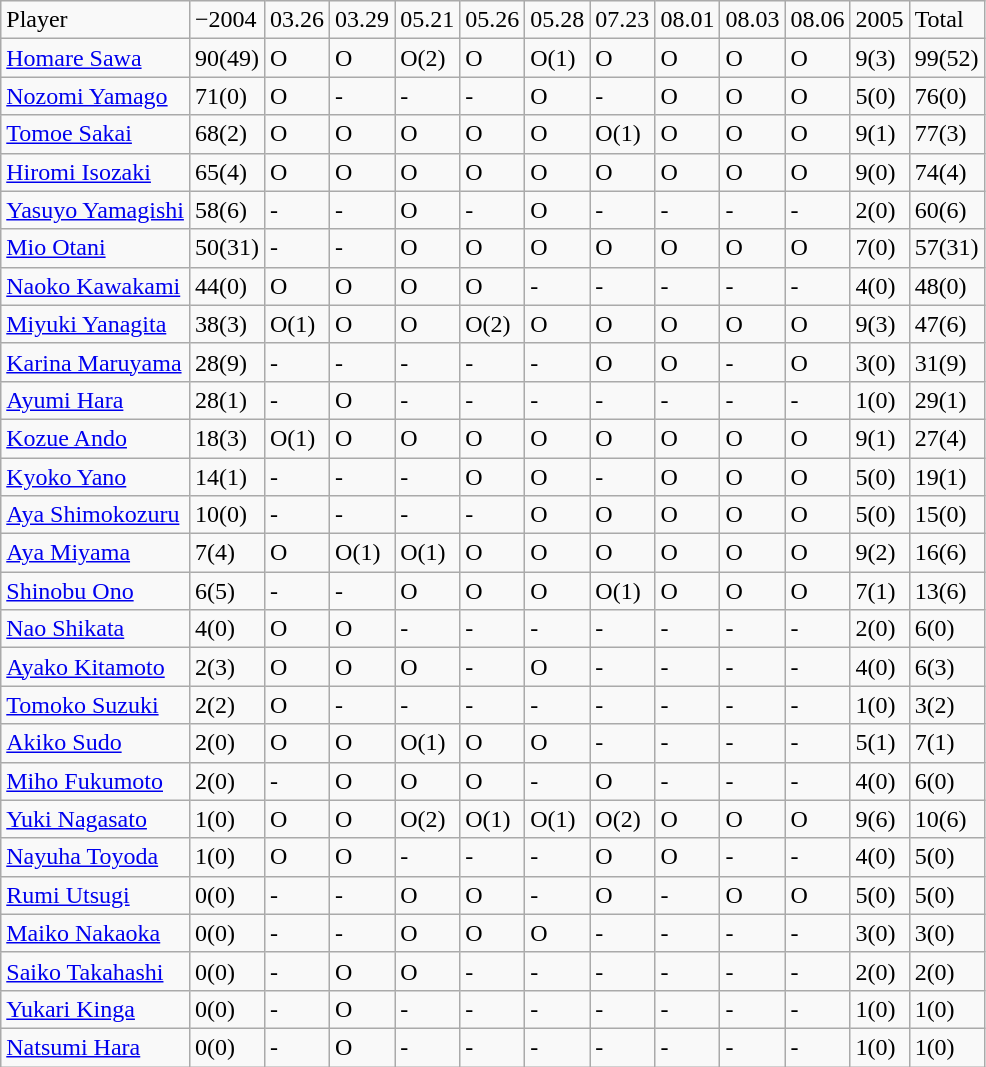<table class="wikitable" style="text-align:left;">
<tr>
<td>Player</td>
<td>−2004</td>
<td>03.26</td>
<td>03.29</td>
<td>05.21</td>
<td>05.26</td>
<td>05.28</td>
<td>07.23</td>
<td>08.01</td>
<td>08.03</td>
<td>08.06</td>
<td>2005</td>
<td>Total</td>
</tr>
<tr>
<td><a href='#'>Homare Sawa</a></td>
<td>90(49)</td>
<td>O</td>
<td>O</td>
<td>O(2)</td>
<td>O</td>
<td>O(1)</td>
<td>O</td>
<td>O</td>
<td>O</td>
<td>O</td>
<td>9(3)</td>
<td>99(52)</td>
</tr>
<tr>
<td><a href='#'>Nozomi Yamago</a></td>
<td>71(0)</td>
<td>O</td>
<td>-</td>
<td>-</td>
<td>-</td>
<td>O</td>
<td>-</td>
<td>O</td>
<td>O</td>
<td>O</td>
<td>5(0)</td>
<td>76(0)</td>
</tr>
<tr>
<td><a href='#'>Tomoe Sakai</a></td>
<td>68(2)</td>
<td>O</td>
<td>O</td>
<td>O</td>
<td>O</td>
<td>O</td>
<td>O(1)</td>
<td>O</td>
<td>O</td>
<td>O</td>
<td>9(1)</td>
<td>77(3)</td>
</tr>
<tr>
<td><a href='#'>Hiromi Isozaki</a></td>
<td>65(4)</td>
<td>O</td>
<td>O</td>
<td>O</td>
<td>O</td>
<td>O</td>
<td>O</td>
<td>O</td>
<td>O</td>
<td>O</td>
<td>9(0)</td>
<td>74(4)</td>
</tr>
<tr>
<td><a href='#'>Yasuyo Yamagishi</a></td>
<td>58(6)</td>
<td>-</td>
<td>-</td>
<td>O</td>
<td>-</td>
<td>O</td>
<td>-</td>
<td>-</td>
<td>-</td>
<td>-</td>
<td>2(0)</td>
<td>60(6)</td>
</tr>
<tr>
<td><a href='#'>Mio Otani</a></td>
<td>50(31)</td>
<td>-</td>
<td>-</td>
<td>O</td>
<td>O</td>
<td>O</td>
<td>O</td>
<td>O</td>
<td>O</td>
<td>O</td>
<td>7(0)</td>
<td>57(31)</td>
</tr>
<tr>
<td><a href='#'>Naoko Kawakami</a></td>
<td>44(0)</td>
<td>O</td>
<td>O</td>
<td>O</td>
<td>O</td>
<td>-</td>
<td>-</td>
<td>-</td>
<td>-</td>
<td>-</td>
<td>4(0)</td>
<td>48(0)</td>
</tr>
<tr>
<td><a href='#'>Miyuki Yanagita</a></td>
<td>38(3)</td>
<td>O(1)</td>
<td>O</td>
<td>O</td>
<td>O(2)</td>
<td>O</td>
<td>O</td>
<td>O</td>
<td>O</td>
<td>O</td>
<td>9(3)</td>
<td>47(6)</td>
</tr>
<tr>
<td><a href='#'>Karina Maruyama</a></td>
<td>28(9)</td>
<td>-</td>
<td>-</td>
<td>-</td>
<td>-</td>
<td>-</td>
<td>O</td>
<td>O</td>
<td>-</td>
<td>O</td>
<td>3(0)</td>
<td>31(9)</td>
</tr>
<tr>
<td><a href='#'>Ayumi Hara</a></td>
<td>28(1)</td>
<td>-</td>
<td>O</td>
<td>-</td>
<td>-</td>
<td>-</td>
<td>-</td>
<td>-</td>
<td>-</td>
<td>-</td>
<td>1(0)</td>
<td>29(1)</td>
</tr>
<tr>
<td><a href='#'>Kozue Ando</a></td>
<td>18(3)</td>
<td>O(1)</td>
<td>O</td>
<td>O</td>
<td>O</td>
<td>O</td>
<td>O</td>
<td>O</td>
<td>O</td>
<td>O</td>
<td>9(1)</td>
<td>27(4)</td>
</tr>
<tr>
<td><a href='#'>Kyoko Yano</a></td>
<td>14(1)</td>
<td>-</td>
<td>-</td>
<td>-</td>
<td>O</td>
<td>O</td>
<td>-</td>
<td>O</td>
<td>O</td>
<td>O</td>
<td>5(0)</td>
<td>19(1)</td>
</tr>
<tr>
<td><a href='#'>Aya Shimokozuru</a></td>
<td>10(0)</td>
<td>-</td>
<td>-</td>
<td>-</td>
<td>-</td>
<td>O</td>
<td>O</td>
<td>O</td>
<td>O</td>
<td>O</td>
<td>5(0)</td>
<td>15(0)</td>
</tr>
<tr>
<td><a href='#'>Aya Miyama</a></td>
<td>7(4)</td>
<td>O</td>
<td>O(1)</td>
<td>O(1)</td>
<td>O</td>
<td>O</td>
<td>O</td>
<td>O</td>
<td>O</td>
<td>O</td>
<td>9(2)</td>
<td>16(6)</td>
</tr>
<tr>
<td><a href='#'>Shinobu Ono</a></td>
<td>6(5)</td>
<td>-</td>
<td>-</td>
<td>O</td>
<td>O</td>
<td>O</td>
<td>O(1)</td>
<td>O</td>
<td>O</td>
<td>O</td>
<td>7(1)</td>
<td>13(6)</td>
</tr>
<tr>
<td><a href='#'>Nao Shikata</a></td>
<td>4(0)</td>
<td>O</td>
<td>O</td>
<td>-</td>
<td>-</td>
<td>-</td>
<td>-</td>
<td>-</td>
<td>-</td>
<td>-</td>
<td>2(0)</td>
<td>6(0)</td>
</tr>
<tr>
<td><a href='#'>Ayako Kitamoto</a></td>
<td>2(3)</td>
<td>O</td>
<td>O</td>
<td>O</td>
<td>-</td>
<td>O</td>
<td>-</td>
<td>-</td>
<td>-</td>
<td>-</td>
<td>4(0)</td>
<td>6(3)</td>
</tr>
<tr>
<td><a href='#'>Tomoko Suzuki</a></td>
<td>2(2)</td>
<td>O</td>
<td>-</td>
<td>-</td>
<td>-</td>
<td>-</td>
<td>-</td>
<td>-</td>
<td>-</td>
<td>-</td>
<td>1(0)</td>
<td>3(2)</td>
</tr>
<tr>
<td><a href='#'>Akiko Sudo</a></td>
<td>2(0)</td>
<td>O</td>
<td>O</td>
<td>O(1)</td>
<td>O</td>
<td>O</td>
<td>-</td>
<td>-</td>
<td>-</td>
<td>-</td>
<td>5(1)</td>
<td>7(1)</td>
</tr>
<tr>
<td><a href='#'>Miho Fukumoto</a></td>
<td>2(0)</td>
<td>-</td>
<td>O</td>
<td>O</td>
<td>O</td>
<td>-</td>
<td>O</td>
<td>-</td>
<td>-</td>
<td>-</td>
<td>4(0)</td>
<td>6(0)</td>
</tr>
<tr>
<td><a href='#'>Yuki Nagasato</a></td>
<td>1(0)</td>
<td>O</td>
<td>O</td>
<td>O(2)</td>
<td>O(1)</td>
<td>O(1)</td>
<td>O(2)</td>
<td>O</td>
<td>O</td>
<td>O</td>
<td>9(6)</td>
<td>10(6)</td>
</tr>
<tr>
<td><a href='#'>Nayuha Toyoda</a></td>
<td>1(0)</td>
<td>O</td>
<td>O</td>
<td>-</td>
<td>-</td>
<td>-</td>
<td>O</td>
<td>O</td>
<td>-</td>
<td>-</td>
<td>4(0)</td>
<td>5(0)</td>
</tr>
<tr>
<td><a href='#'>Rumi Utsugi</a></td>
<td>0(0)</td>
<td>-</td>
<td>-</td>
<td>O</td>
<td>O</td>
<td>-</td>
<td>O</td>
<td>-</td>
<td>O</td>
<td>O</td>
<td>5(0)</td>
<td>5(0)</td>
</tr>
<tr>
<td><a href='#'>Maiko Nakaoka</a></td>
<td>0(0)</td>
<td>-</td>
<td>-</td>
<td>O</td>
<td>O</td>
<td>O</td>
<td>-</td>
<td>-</td>
<td>-</td>
<td>-</td>
<td>3(0)</td>
<td>3(0)</td>
</tr>
<tr>
<td><a href='#'>Saiko Takahashi</a></td>
<td>0(0)</td>
<td>-</td>
<td>O</td>
<td>O</td>
<td>-</td>
<td>-</td>
<td>-</td>
<td>-</td>
<td>-</td>
<td>-</td>
<td>2(0)</td>
<td>2(0)</td>
</tr>
<tr>
<td><a href='#'>Yukari Kinga</a></td>
<td>0(0)</td>
<td>-</td>
<td>O</td>
<td>-</td>
<td>-</td>
<td>-</td>
<td>-</td>
<td>-</td>
<td>-</td>
<td>-</td>
<td>1(0)</td>
<td>1(0)</td>
</tr>
<tr>
<td><a href='#'>Natsumi Hara</a></td>
<td>0(0)</td>
<td>-</td>
<td>O</td>
<td>-</td>
<td>-</td>
<td>-</td>
<td>-</td>
<td>-</td>
<td>-</td>
<td>-</td>
<td>1(0)</td>
<td>1(0)</td>
</tr>
</table>
